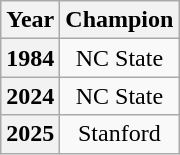<table class="wikitable" style="text-align: center;">
<tr>
<th>Year</th>
<th>Champion</th>
</tr>
<tr>
<th>1984</th>
<td>NC State</td>
</tr>
<tr>
<th>2024</th>
<td>NC State</td>
</tr>
<tr>
<th>2025</th>
<td>Stanford</td>
</tr>
</table>
